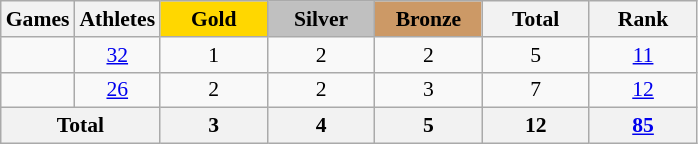<table class="wikitable" style="text-align:center; font-size:90%;">
<tr>
<th>Games</th>
<th>Athletes</th>
<td style="background:gold; width:4.5em; font-weight:bold;">Gold</td>
<td style="background:silver; width:4.5em; font-weight:bold;">Silver</td>
<td style="background:#cc9966; width:4.5em; font-weight:bold;">Bronze</td>
<th style="width:4.5em; font-weight:bold;">Total</th>
<th style="width:4.5em; font-weight:bold;">Rank</th>
</tr>
<tr>
<td style="text-align:left"></td>
<td><a href='#'>32</a></td>
<td>1</td>
<td>2</td>
<td>2</td>
<td>5</td>
<td><a href='#'>11</a></td>
</tr>
<tr>
<td style="text-align:left"></td>
<td><a href='#'>26</a></td>
<td>2</td>
<td>2</td>
<td>3</td>
<td>7</td>
<td><a href='#'>12</a></td>
</tr>
<tr>
<th colspan=2>Total</th>
<th>3</th>
<th>4</th>
<th>5</th>
<th>12</th>
<th><a href='#'>85</a></th>
</tr>
</table>
